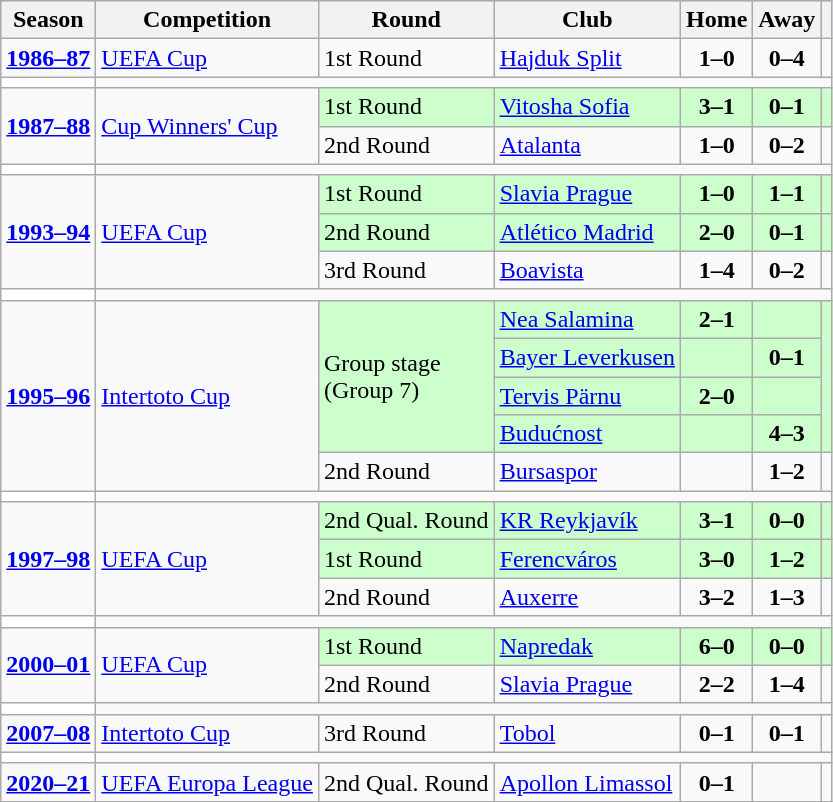<table class="wikitable" style="text-align: left; font-size:100%">
<tr bgcolor="#ccccff">
<th>Season</th>
<th>Competition</th>
<th>Round</th>
<th>Club</th>
<th>Home</th>
<th>Away</th>
<th></th>
</tr>
<tr>
<td><strong><a href='#'>1986–87</a></strong></td>
<td><a href='#'>UEFA Cup</a></td>
<td>1st Round</td>
<td> <a href='#'>Hajduk Split</a></td>
<td align="center"><strong>1–0</strong></td>
<td align="center"><strong>0–4</strong></td>
<td align="center"></td>
</tr>
<tr>
<td colspan=1 style="text-align: center;" bgcolor=white></td>
</tr>
<tr>
<td rowspan=2><strong><a href='#'>1987–88</a></strong></td>
<td rowspan=2><a href='#'>Cup Winners' Cup</a></td>
<td style="background-color:#CFC">1st Round</td>
<td style="background-color:#CFC"> <a href='#'>Vitosha Sofia</a></td>
<td style="background-color:#CFC" align="center"><strong>3–1</strong></td>
<td style="background-color:#CFC" align="center"><strong>0–1</strong></td>
<td style="background-color:#CFC" align="center"></td>
</tr>
<tr>
<td>2nd Round</td>
<td> <a href='#'>Atalanta</a></td>
<td align="center"><strong>1–0</strong></td>
<td align="center"><strong>0–2</strong></td>
<td align="center"></td>
</tr>
<tr>
<td colspan=1 style="text-align: center;" bgcolor=white></td>
</tr>
<tr>
<td rowspan=3><strong><a href='#'>1993–94</a></strong></td>
<td rowspan=3><a href='#'>UEFA Cup</a></td>
<td style="background-color:#CFC">1st Round</td>
<td style="background-color:#CFC"> <a href='#'>Slavia Prague</a></td>
<td style="background-color:#CFC" align="center"><strong>1–0</strong></td>
<td style="background-color:#CFC" align="center"><strong>1–1</strong></td>
<td style="background-color:#CFC" align="center"></td>
</tr>
<tr>
<td style="background-color:#CFC">2nd Round</td>
<td style="background-color:#CFC"> <a href='#'>Atlético Madrid</a></td>
<td style="background-color:#CFC" align="center"><strong>2–0</strong></td>
<td style="background-color:#CFC" align="center"><strong>0–1</strong></td>
<td style="background-color:#CFC" align="center"></td>
</tr>
<tr>
<td>3rd Round</td>
<td> <a href='#'>Boavista</a></td>
<td align="center"><strong>1–4</strong></td>
<td align="center"><strong>0–2</strong></td>
<td align="center"></td>
</tr>
<tr>
<td colspan=1 style="text-align: center;" bgcolor=white></td>
</tr>
<tr>
<td rowspan=5><strong><a href='#'>1995–96</a></strong></td>
<td rowspan=5><a href='#'>Intertoto Cup</a></td>
<td style="background-color:#CFC" rowspan=4>Group stage <br>(Group 7)</td>
<td style="background-color:#CFC"> <a href='#'>Nea Salamina</a></td>
<td style="background-color:#CFC" align="center"><strong>2–1</strong></td>
<td style="background-color:#CFC"></td>
<td style="background-color:#CFC" rowspan=4 align="center"></td>
</tr>
<tr>
<td style="background-color:#CFC"> <a href='#'>Bayer Leverkusen</a></td>
<td style="background-color:#CFC"></td>
<td style="background-color:#CFC" align="center"><strong>0–1</strong></td>
</tr>
<tr>
<td style="background-color:#CFC"> <a href='#'>Tervis Pärnu</a></td>
<td style="background-color:#CFC" align="center"><strong>2–0</strong></td>
<td style="background-color:#CFC"></td>
</tr>
<tr>
<td style="background-color:#CFC"> <a href='#'>Budućnost</a></td>
<td style="background-color:#CFC"></td>
<td style="background-color:#CFC" align="center"><strong>4–3</strong></td>
</tr>
<tr>
<td>2nd Round</td>
<td> <a href='#'>Bursaspor</a></td>
<td></td>
<td align="center"><strong>1–2</strong></td>
<td></td>
</tr>
<tr>
<td colspan=1 style="text-align: center;" bgcolor=white></td>
</tr>
<tr>
<td rowspan=3><strong><a href='#'>1997–98</a></strong></td>
<td rowspan=3><a href='#'>UEFA Cup</a></td>
<td style="background-color:#CFC">2nd Qual. Round</td>
<td style="background-color:#CFC"> <a href='#'>KR Reykjavík</a></td>
<td style="background-color:#CFC" align="center"><strong>3–1</strong></td>
<td style="background-color:#CFC" align="center"><strong>0–0</strong></td>
<td style="background-color:#CFC" align="center"></td>
</tr>
<tr>
<td style="background-color:#CFC">1st Round</td>
<td style="background-color:#CFC"> <a href='#'>Ferencváros</a></td>
<td style="background-color:#CFC" align="center"><strong>3–0</strong></td>
<td style="background-color:#CFC" align="center"><strong>1–2</strong></td>
<td style="background-color:#CFC" align="center"></td>
</tr>
<tr>
<td>2nd Round</td>
<td> <a href='#'>Auxerre</a></td>
<td align="center"><strong>3–2</strong></td>
<td align="center"><strong>1–3</strong></td>
<td align="center"></td>
</tr>
<tr>
<td colspan=1 style="text-align: center;" bgcolor=white></td>
</tr>
<tr>
<td rowspan=2><strong><a href='#'>2000–01</a></strong></td>
<td rowspan=2><a href='#'>UEFA Cup</a></td>
<td style="background-color:#CFC">1st Round</td>
<td style="background-color:#CFC"> <a href='#'>Napredak</a></td>
<td style="background-color:#CFC" align="center"><strong>6–0</strong></td>
<td style="background-color:#CFC" align="center"><strong>0–0</strong></td>
<td style="background-color:#CFC" align="center"></td>
</tr>
<tr>
<td>2nd Round</td>
<td> <a href='#'>Slavia Prague</a></td>
<td align="center"><strong>2–2</strong></td>
<td align="center"><strong>1–4</strong></td>
<td></td>
</tr>
<tr>
<td colspan=1 style="text-align: center;" bgcolor=white></td>
</tr>
<tr>
<td><strong><a href='#'>2007–08</a></strong></td>
<td><a href='#'>Intertoto Cup</a></td>
<td>3rd Round</td>
<td> <a href='#'>Tobol</a></td>
<td align="center"><strong>0–1</strong></td>
<td align="center"><strong>0–1</strong></td>
<td></td>
</tr>
<tr>
<td colspan=1 style="text-align: center;" bgcolor=white></td>
</tr>
<tr>
<td><strong><a href='#'>2020–21</a></strong></td>
<td><a href='#'>UEFA Europa League</a></td>
<td>2nd Qual. Round</td>
<td> <a href='#'>Apollon Limassol</a></td>
<td align="center"><strong>0–1</strong></td>
<td></td>
<td></td>
</tr>
<tr>
</tr>
</table>
